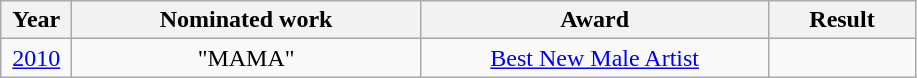<table class="wikitable">
<tr>
<th style="width:40px;">Year</th>
<th style="width:225px;">Nominated work</th>
<th style="width:225px;">Award</th>
<th style="width:90px;">Result</th>
</tr>
<tr>
<td style="text-align:center;"><a href='#'>2010</a></td>
<td style="text-align:center;">"MAMA"</td>
<td style="text-align:center;"><a href='#'>Best New Male Artist</a></td>
<td></td>
</tr>
</table>
